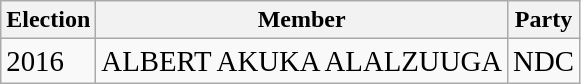<table class="wikitable">
<tr>
<th>Election</th>
<th>Member</th>
<th>Party</th>
</tr>
<tr>
<td><big>2016</big></td>
<td><big>ALBERT AKUKA ALALZUUGA</big></td>
<td><big>NDC</big></td>
</tr>
</table>
